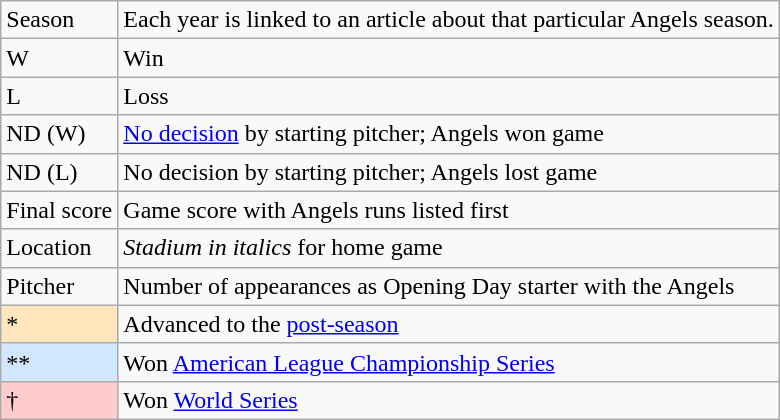<table class="wikitable" style="font-size:100%;">
<tr>
<td>Season</td>
<td>Each year is linked to an article about that particular Angels season.</td>
</tr>
<tr>
<td>W</td>
<td>Win</td>
</tr>
<tr>
<td>L</td>
<td>Loss</td>
</tr>
<tr>
<td>ND (W)</td>
<td><a href='#'>No decision</a> by starting pitcher; Angels won game</td>
</tr>
<tr>
<td>ND (L)</td>
<td>No decision by starting pitcher; Angels lost game</td>
</tr>
<tr>
<td>Final score</td>
<td>Game score with Angels runs listed first</td>
</tr>
<tr>
<td>Location</td>
<td><em>Stadium in italics</em> for home game</td>
</tr>
<tr>
<td>Pitcher </td>
<td>Number of appearances as Opening Day starter with the Angels</td>
</tr>
<tr>
<td style="background-color: #FFE6BD">*</td>
<td>Advanced to the <a href='#'>post-season</a></td>
</tr>
<tr>
<td style="background-color: #D0E7FF">**</td>
<td>Won <a href='#'>American League Championship Series</a></td>
</tr>
<tr>
<td style="background-color: #FFCCCC">†</td>
<td>Won <a href='#'>World Series</a></td>
</tr>
</table>
